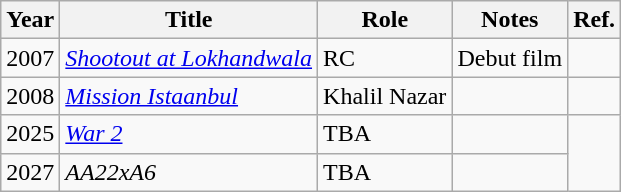<table class="wikitable sortable">
<tr>
<th>Year</th>
<th>Title</th>
<th>Role</th>
<th>Notes</th>
<th>Ref.</th>
</tr>
<tr>
<td>2007</td>
<td><em><a href='#'>Shootout at Lokhandwala</a></em></td>
<td>RC</td>
<td>Debut film</td>
<td></td>
</tr>
<tr>
<td>2008</td>
<td><em><a href='#'>Mission Istaanbul</a></em></td>
<td>Khalil Nazar</td>
<td></td>
<td></td>
</tr>
<tr>
<td>2025</td>
<td><em><a href='#'>War 2</a></em></td>
<td>TBA</td>
<td></td>
</tr>
<tr>
<td>2027</td>
<td><em>AA22xA6</em></td>
<td>TBA</td>
<td></td>
</tr>
</table>
